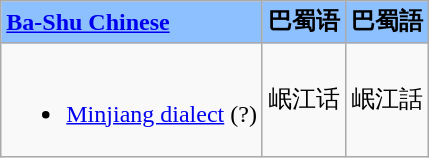<table class="wikitable">
<tr bgcolor="8dc0ff">
<td><strong><a href='#'>Ba-Shu Chinese</a></strong></td>
<td><strong>巴蜀语</strong></td>
<td><strong>巴蜀語</strong></td>
</tr>
<tr>
<td><br><ul><li><a href='#'>Minjiang dialect</a> (?)</li></ul></td>
<td>岷江话</td>
<td>岷江話</td>
</tr>
</table>
